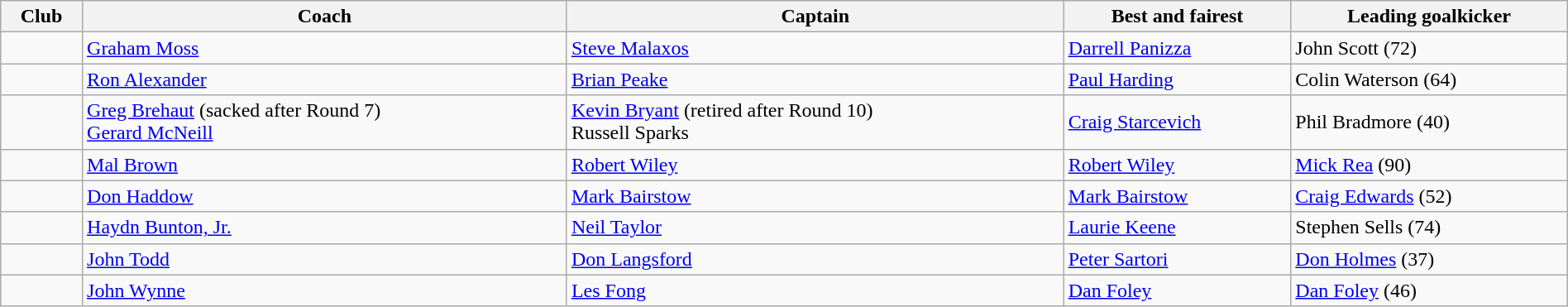<table class="wikitable" width="100%">
<tr>
<th>Club</th>
<th>Coach</th>
<th>Captain</th>
<th>Best and fairest</th>
<th>Leading goalkicker</th>
</tr>
<tr>
<td></td>
<td><a href='#'>Graham Moss</a></td>
<td><a href='#'>Steve Malaxos</a></td>
<td><a href='#'>Darrell Panizza</a></td>
<td>John Scott (72)</td>
</tr>
<tr>
<td></td>
<td><a href='#'>Ron Alexander</a></td>
<td><a href='#'>Brian Peake</a></td>
<td><a href='#'>Paul Harding</a></td>
<td>Colin Waterson (64)</td>
</tr>
<tr>
<td></td>
<td><a href='#'>Greg Brehaut</a> (sacked after Round 7)<br><a href='#'>Gerard McNeill</a></td>
<td><a href='#'>Kevin Bryant</a> (retired after Round 10)<br>Russell Sparks</td>
<td><a href='#'>Craig Starcevich</a></td>
<td>Phil Bradmore (40)</td>
</tr>
<tr>
<td></td>
<td><a href='#'>Mal Brown</a></td>
<td><a href='#'>Robert Wiley</a></td>
<td><a href='#'>Robert Wiley</a></td>
<td><a href='#'>Mick Rea</a> (90)</td>
</tr>
<tr>
<td></td>
<td><a href='#'>Don Haddow</a></td>
<td><a href='#'>Mark Bairstow</a></td>
<td><a href='#'>Mark Bairstow</a></td>
<td><a href='#'>Craig Edwards</a> (52)</td>
</tr>
<tr>
<td></td>
<td><a href='#'>Haydn Bunton, Jr.</a></td>
<td><a href='#'>Neil Taylor</a></td>
<td><a href='#'>Laurie Keene</a></td>
<td>Stephen Sells (74)</td>
</tr>
<tr>
<td></td>
<td><a href='#'>John Todd</a></td>
<td><a href='#'>Don Langsford</a></td>
<td><a href='#'>Peter Sartori</a></td>
<td><a href='#'>Don Holmes</a> (37)</td>
</tr>
<tr>
<td></td>
<td><a href='#'>John Wynne</a></td>
<td><a href='#'>Les Fong</a></td>
<td><a href='#'>Dan Foley</a></td>
<td><a href='#'>Dan Foley</a> (46)</td>
</tr>
</table>
